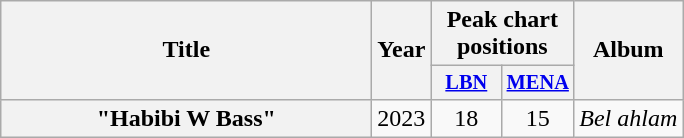<table class="wikitable plainrowheaders" style="text-align:center;">
<tr>
<th scope="col" rowspan="2" style="width:15em;">Title</th>
<th scope="col" rowspan="2" style="width:1em;">Year</th>
<th colspan="2">Peak chart positions</th>
<th scope="col" rowspan="2">Album</th>
</tr>
<tr>
<th scope="col" style="width:3em;font-size:85%;"><a href='#'>LBN</a><br></th>
<th scope="col" style="width:3em;font-size:85%;"><a href='#'>MENA</a><br></th>
</tr>
<tr>
<th scope="row">"Habibi W Bass"</th>
<td>2023</td>
<td>18</td>
<td>15</td>
<td><em>Bel ahlam</em></td>
</tr>
</table>
